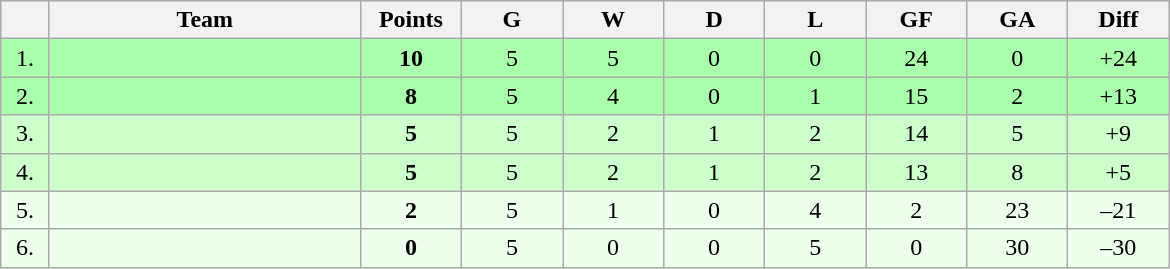<table class=wikitable style="text-align:center">
<tr bgcolor="#DCDCDC">
<th width="25"></th>
<th width="200">Team</th>
<th width="60">Points</th>
<th width="60">G</th>
<th width="60">W</th>
<th width="60">D</th>
<th width="60">L</th>
<th width="60">GF</th>
<th width="60">GA</th>
<th width="60">Diff</th>
</tr>
<tr bgcolor=#AAFFAA>
<td>1.</td>
<td align=left></td>
<td><strong>10</strong></td>
<td>5</td>
<td>5</td>
<td>0</td>
<td>0</td>
<td>24</td>
<td>0</td>
<td>+24</td>
</tr>
<tr bgcolor=#AAFFAA>
<td>2.</td>
<td align=left></td>
<td><strong>8</strong></td>
<td>5</td>
<td>4</td>
<td>0</td>
<td>1</td>
<td>15</td>
<td>2</td>
<td>+13</td>
</tr>
<tr bgcolor=#CCFFCC>
<td>3.</td>
<td align=left></td>
<td><strong>5</strong></td>
<td>5</td>
<td>2</td>
<td>1</td>
<td>2</td>
<td>14</td>
<td>5</td>
<td>+9</td>
</tr>
<tr bgcolor=#CCFFCC>
<td>4.</td>
<td align=left></td>
<td><strong>5</strong></td>
<td>5</td>
<td>2</td>
<td>1</td>
<td>2</td>
<td>13</td>
<td>8</td>
<td>+5</td>
</tr>
<tr bgcolor=#EEFFEE>
<td>5.</td>
<td align=left></td>
<td><strong>2</strong></td>
<td>5</td>
<td>1</td>
<td>0</td>
<td>4</td>
<td>2</td>
<td>23</td>
<td>–21</td>
</tr>
<tr bgcolor=#EEFFEE>
<td>6.</td>
<td align=left></td>
<td><strong>0</strong></td>
<td>5</td>
<td>0</td>
<td>0</td>
<td>5</td>
<td>0</td>
<td>30</td>
<td>–30</td>
</tr>
</table>
